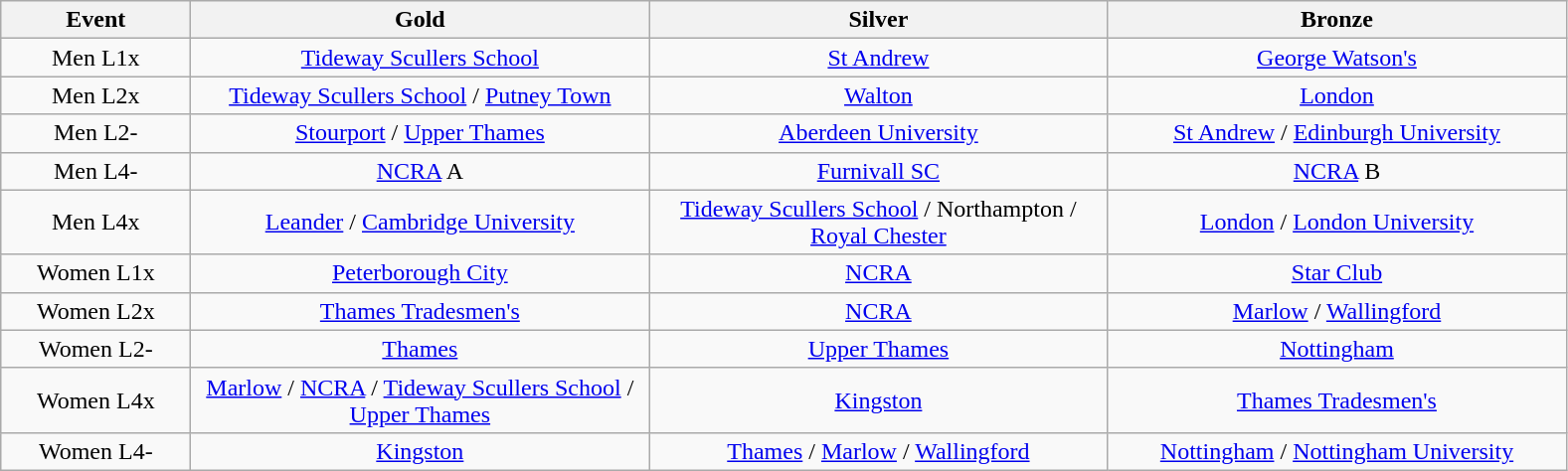<table class="wikitable" style="text-align:center">
<tr>
<th width=120>Event</th>
<th width=300>Gold</th>
<th width=300>Silver</th>
<th width=300>Bronze</th>
</tr>
<tr>
<td>Men L1x</td>
<td><a href='#'>Tideway Scullers School</a></td>
<td><a href='#'>St Andrew</a></td>
<td><a href='#'>George Watson's</a></td>
</tr>
<tr>
<td>Men L2x</td>
<td><a href='#'>Tideway Scullers School</a> / <a href='#'>Putney Town</a></td>
<td><a href='#'>Walton</a></td>
<td><a href='#'>London</a></td>
</tr>
<tr>
<td>Men L2-</td>
<td><a href='#'>Stourport</a> / <a href='#'>Upper Thames</a></td>
<td><a href='#'>Aberdeen University</a></td>
<td><a href='#'>St Andrew</a> / <a href='#'>Edinburgh University</a></td>
</tr>
<tr>
<td>Men L4-</td>
<td><a href='#'>NCRA</a> A</td>
<td><a href='#'>Furnivall SC</a></td>
<td><a href='#'>NCRA</a> B</td>
</tr>
<tr>
<td>Men L4x</td>
<td><a href='#'>Leander</a> / <a href='#'>Cambridge University</a></td>
<td><a href='#'>Tideway Scullers School</a> / Northampton / <a href='#'>Royal Chester</a></td>
<td><a href='#'>London</a> / <a href='#'>London University</a></td>
</tr>
<tr>
<td>Women L1x</td>
<td><a href='#'>Peterborough City</a></td>
<td><a href='#'>NCRA</a></td>
<td><a href='#'>Star Club</a></td>
</tr>
<tr>
<td>Women L2x</td>
<td><a href='#'>Thames Tradesmen's</a></td>
<td><a href='#'>NCRA</a></td>
<td><a href='#'>Marlow</a> / <a href='#'>Wallingford</a></td>
</tr>
<tr>
<td>Women L2-</td>
<td><a href='#'>Thames</a></td>
<td><a href='#'>Upper Thames</a></td>
<td><a href='#'>Nottingham</a></td>
</tr>
<tr>
<td>Women L4x</td>
<td><a href='#'>Marlow</a> / <a href='#'>NCRA</a> / <a href='#'>Tideway Scullers School</a> / <a href='#'>Upper Thames</a></td>
<td><a href='#'>Kingston</a></td>
<td><a href='#'>Thames Tradesmen's</a></td>
</tr>
<tr>
<td>Women L4-</td>
<td><a href='#'>Kingston</a></td>
<td><a href='#'>Thames</a> / <a href='#'>Marlow</a> / <a href='#'>Wallingford</a></td>
<td><a href='#'>Nottingham</a> / <a href='#'>Nottingham University</a></td>
</tr>
</table>
